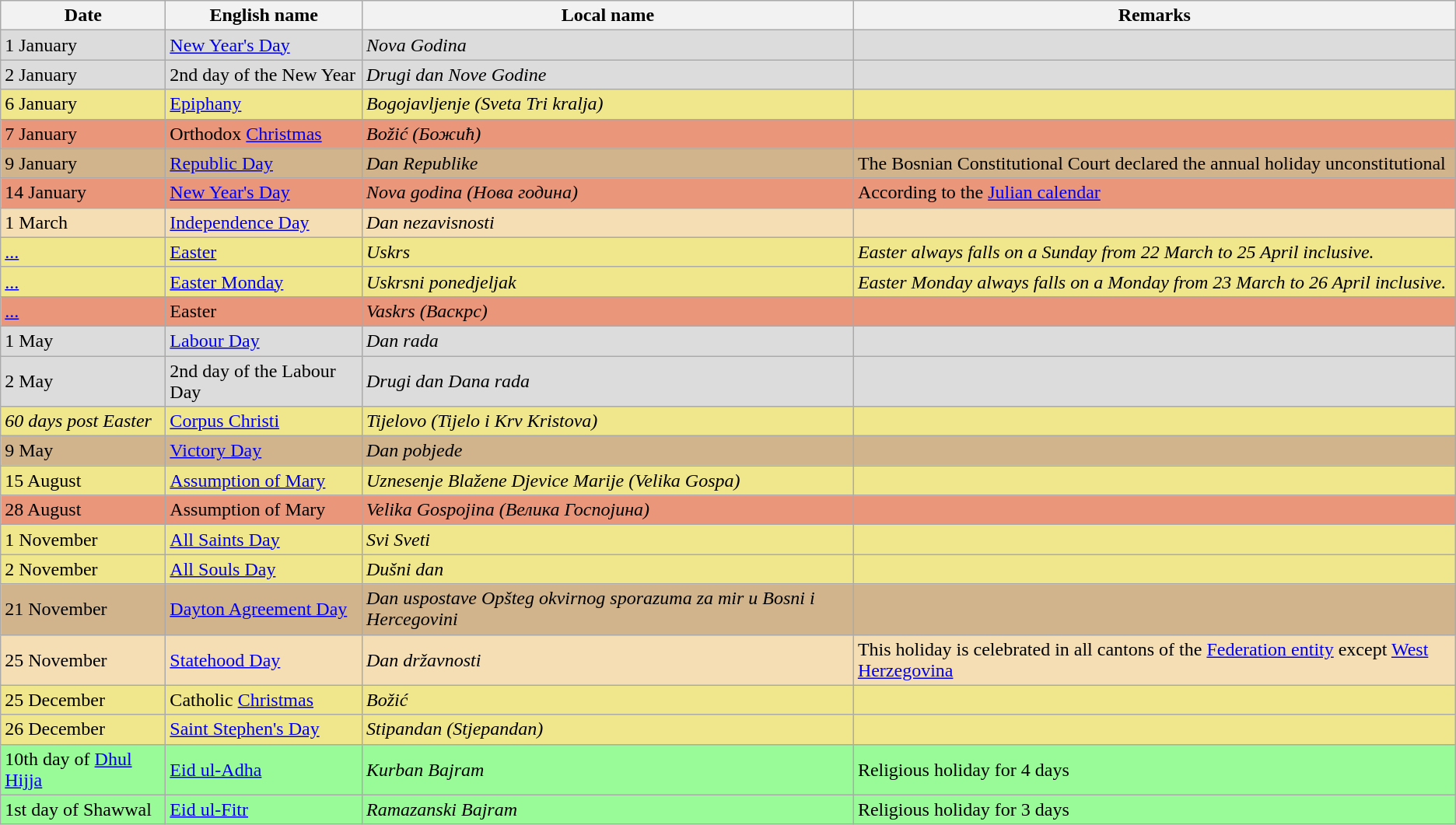<table class="wikitable">
<tr>
<th>Date</th>
<th>English name</th>
<th>Local name</th>
<th>Remarks</th>
</tr>
<tr BGCOLOR=#DCDCDC>
<td>1 January</td>
<td><a href='#'>New Year's Day</a></td>
<td><em>Nova Godina</em></td>
<td></td>
</tr>
<tr BGCOLOR=#DCDCDC>
<td>2 January</td>
<td>2nd day of the New Year</td>
<td><em>Drugi dan Nove Godine</em></td>
<td></td>
</tr>
<tr BGCOLOR=Khaki>
<td>6 January</td>
<td><a href='#'>Epiphany</a></td>
<td><em>Bogojavljenje (Sveta Tri kralja)</em></td>
<td></td>
</tr>
<tr BGCOLOR=DarkSalmon>
<td>7 January</td>
<td>Orthodox <a href='#'>Christmas</a></td>
<td><em>Božić (Божић)</em></td>
<td></td>
</tr>
<tr BGCOLOR=Tan>
<td>9 January</td>
<td><a href='#'>Republic Day</a></td>
<td><em>Dan Republike</em></td>
<td>The Bosnian Constitutional Court declared the annual holiday unconstitutional</td>
</tr>
<tr BGCOLOR=DarkSalmon>
<td>14 January</td>
<td><a href='#'>New Year's Day</a></td>
<td><em>Nova godina (Нова година)</em></td>
<td>According to the <a href='#'>Julian calendar</a></td>
</tr>
<tr BGCOLOR=Wheat>
<td>1 March</td>
<td><a href='#'>Independence Day</a></td>
<td><em>Dan nezavisnosti</em></td>
<td></td>
</tr>
<tr BGCOLOR=Khaki>
<td><a href='#'>...</a></td>
<td><a href='#'>Easter</a></td>
<td><em>Uskrs</em></td>
<td><em>Easter always falls on a Sunday from 22 March to 25 April inclusive.</em></td>
</tr>
<tr BGCOLOR=Khaki>
<td><a href='#'>...</a></td>
<td><a href='#'>Easter Monday</a></td>
<td><em>Uskrsni ponedjeljak</em></td>
<td><em>Easter Monday always falls on a Monday from 23 March to 26 April inclusive.</em></td>
</tr>
<tr BGCOLOR=DarkSalmon>
<td><a href='#'>...</a></td>
<td>Easter</td>
<td><em>Vaskrs (Васкрс)</em></td>
<td></td>
</tr>
<tr BGCOLOR=#DCDCDC>
<td>1 May</td>
<td><a href='#'>Labour Day</a></td>
<td><em>Dan rada</em></td>
<td></td>
</tr>
<tr BGCOLOR=#DCDCDC>
<td>2 May</td>
<td>2nd day of the Labour Day</td>
<td><em>Drugi dan Dana rada</em></td>
<td></td>
</tr>
<tr BGCOLOR=Khaki>
<td><em>60 days post Easter</em></td>
<td><a href='#'>Corpus Christi</a></td>
<td><em>Tijelovo (Tijelo i Krv Kristova)</em></td>
<td></td>
</tr>
<tr BGCOLOR=Tan>
<td>9 May</td>
<td><a href='#'>Victory Day</a></td>
<td><em>Dan pobjede</em></td>
<td></td>
</tr>
<tr BGCOLOR=Khaki>
<td>15 August</td>
<td><a href='#'>Assumption of Mary</a></td>
<td><em>Uznesenje Blažene Djevice Marije (Velika Gospa)</em></td>
<td></td>
</tr>
<tr BGCOLOR=DarkSalmon>
<td>28 August</td>
<td>Assumption of Mary</td>
<td><em>Velika Gospojina (Велика Госпојина)</em></td>
<td></td>
</tr>
<tr BGCOLOR=Khaki>
<td>1 November</td>
<td><a href='#'>All Saints Day</a></td>
<td><em>Svi Sveti</em></td>
<td></td>
</tr>
<tr BGCOLOR=Khaki>
<td>2 November</td>
<td><a href='#'>All Souls Day</a></td>
<td><em>Dušni dan</em></td>
<td></td>
</tr>
<tr BGCOLOR=Tan>
<td>21 November</td>
<td><a href='#'>Dayton Agreement Day</a></td>
<td><em>Dan uspostave Opšteg okvirnog sporazuma za mir u Bosni i Hercegovini</em></td>
<td></td>
</tr>
<tr BGCOLOR=Wheat>
<td>25 November</td>
<td><a href='#'>Statehood Day</a></td>
<td><em>Dan državnosti</em></td>
<td>This holiday is celebrated in all cantons  of the <a href='#'>Federation entity</a> except <a href='#'>West Herzegovina</a></td>
</tr>
<tr BGCOLOR=Khaki>
<td>25 December</td>
<td>Catholic <a href='#'>Christmas</a></td>
<td><em>Božić</em></td>
<td></td>
</tr>
<tr BGCOLOR=Khaki>
<td>26 December</td>
<td><a href='#'>Saint Stephen's Day</a></td>
<td><em>Stipandan (Stjepandan)</em></td>
<td></td>
</tr>
<tr BGCOLOR=PaleGreen>
<td>10th day of <a href='#'>Dhul Hijja</a></td>
<td><a href='#'>Eid ul-Adha</a></td>
<td><em>Kurban Bajram</em></td>
<td>Religious holiday for 4 days</td>
</tr>
<tr BGCOLOR=PaleGreen>
<td>1st day of Shawwal</td>
<td><a href='#'>Eid ul-Fitr</a></td>
<td><em>Ramazanski Bajram</em></td>
<td>Religious holiday for 3 days</td>
</tr>
</table>
